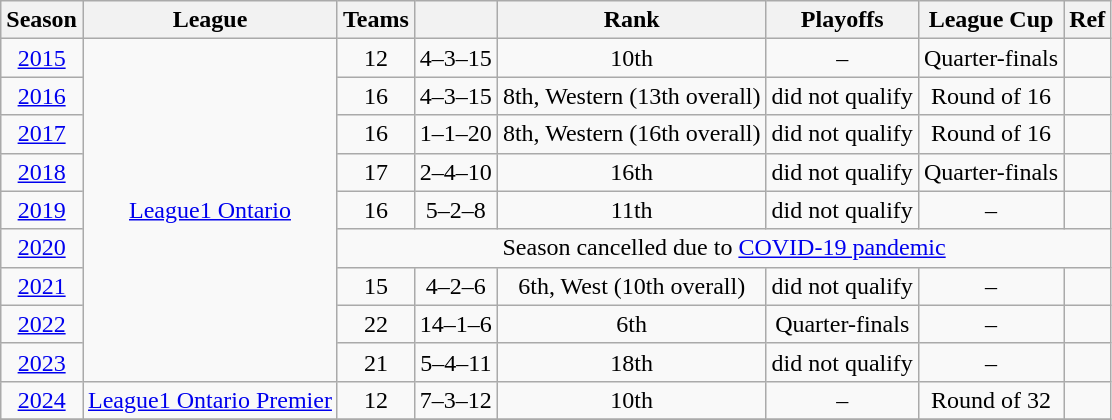<table class="wikitable" style="text-align: center;">
<tr>
<th>Season</th>
<th>League</th>
<th>Teams</th>
<th></th>
<th>Rank</th>
<th>Playoffs</th>
<th>League Cup</th>
<th>Ref</th>
</tr>
<tr>
<td><a href='#'>2015</a></td>
<td rowspan="9"><a href='#'>League1 Ontario</a></td>
<td>12</td>
<td>4–3–15</td>
<td>10th</td>
<td>–</td>
<td>Quarter-finals</td>
<td></td>
</tr>
<tr>
<td><a href='#'>2016</a></td>
<td>16</td>
<td>4–3–15</td>
<td>8th, Western (13th overall)</td>
<td>did not qualify</td>
<td>Round of 16</td>
<td></td>
</tr>
<tr>
<td><a href='#'>2017</a></td>
<td>16</td>
<td>1–1–20</td>
<td>8th, Western (16th overall)</td>
<td>did not qualify</td>
<td>Round of 16</td>
<td></td>
</tr>
<tr>
<td><a href='#'>2018</a></td>
<td>17</td>
<td>2–4–10</td>
<td>16th</td>
<td>did not qualify</td>
<td>Quarter-finals</td>
<td></td>
</tr>
<tr>
<td><a href='#'>2019</a></td>
<td>16</td>
<td>5–2–8</td>
<td>11th</td>
<td>did not qualify</td>
<td>–</td>
<td></td>
</tr>
<tr>
<td><a href='#'>2020</a></td>
<td colspan="7">Season cancelled due to <a href='#'>COVID-19 pandemic</a></td>
</tr>
<tr>
<td><a href='#'>2021</a></td>
<td>15</td>
<td>4–2–6</td>
<td>6th, West (10th overall)</td>
<td>did not qualify</td>
<td>–</td>
<td></td>
</tr>
<tr>
<td><a href='#'>2022</a></td>
<td>22</td>
<td>14–1–6</td>
<td>6th</td>
<td>Quarter-finals</td>
<td>–</td>
<td></td>
</tr>
<tr>
<td><a href='#'>2023</a></td>
<td>21</td>
<td>5–4–11</td>
<td>18th</td>
<td>did not qualify</td>
<td>–</td>
<td></td>
</tr>
<tr>
<td><a href='#'>2024</a></td>
<td><a href='#'>League1 Ontario Premier</a></td>
<td>12</td>
<td>7–3–12</td>
<td>10th</td>
<td>–</td>
<td>Round of 32</td>
<td></td>
</tr>
<tr>
</tr>
</table>
